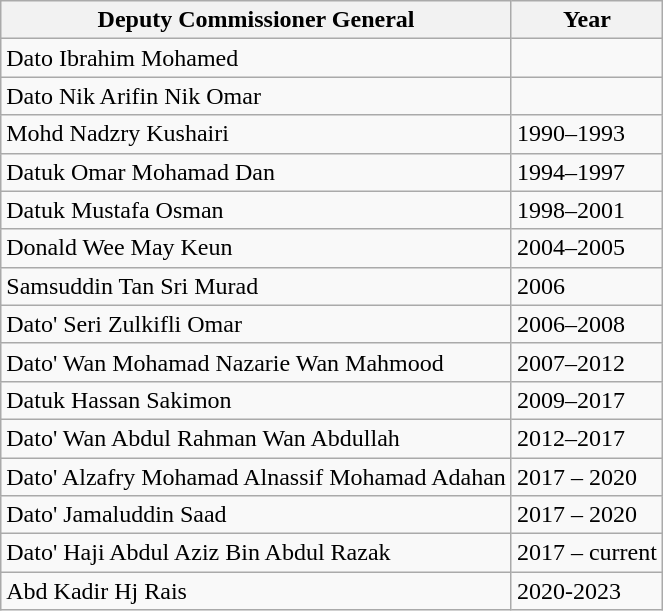<table class="wikitable">
<tr>
<th>Deputy Commissioner General</th>
<th>Year</th>
</tr>
<tr>
<td>Dato Ibrahim Mohamed</td>
<td></td>
</tr>
<tr>
<td>Dato Nik Arifin Nik Omar</td>
<td></td>
</tr>
<tr>
<td>Mohd Nadzry Kushairi</td>
<td>1990–1993</td>
</tr>
<tr>
<td>Datuk Omar Mohamad Dan</td>
<td>1994–1997</td>
</tr>
<tr>
<td>Datuk Mustafa Osman</td>
<td>1998–2001</td>
</tr>
<tr>
<td>Donald Wee May Keun</td>
<td>2004–2005</td>
</tr>
<tr>
<td>Samsuddin Tan Sri Murad</td>
<td>2006</td>
</tr>
<tr>
<td>Dato' Seri Zulkifli Omar</td>
<td>2006–2008</td>
</tr>
<tr>
<td>Dato' Wan Mohamad Nazarie Wan Mahmood</td>
<td>2007–2012</td>
</tr>
<tr>
<td>Datuk Hassan Sakimon</td>
<td>2009–2017</td>
</tr>
<tr>
<td>Dato' Wan Abdul Rahman Wan Abdullah</td>
<td>2012–2017</td>
</tr>
<tr>
<td>Dato' Alzafry Mohamad Alnassif Mohamad Adahan</td>
<td>2017 – 2020</td>
</tr>
<tr>
<td>Dato' Jamaluddin Saad</td>
<td>2017 – 2020</td>
</tr>
<tr>
<td>Dato' Haji Abdul Aziz Bin Abdul Razak</td>
<td>2017 – current</td>
</tr>
<tr>
<td>Abd Kadir Hj Rais</td>
<td>2020-2023</td>
</tr>
</table>
